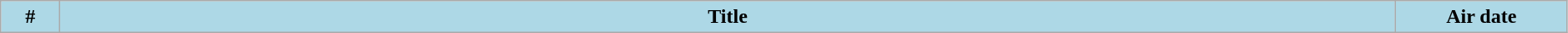<table class="wikitable plainrowheaders" style="width:99%; background:#fff;">
<tr>
<th style="background:#add8e6; width:40px;">#</th>
<th style="background: #add8e6;">Title</th>
<th style="background:#add8e6; width:130px;">Air date<br>




</th>
</tr>
</table>
